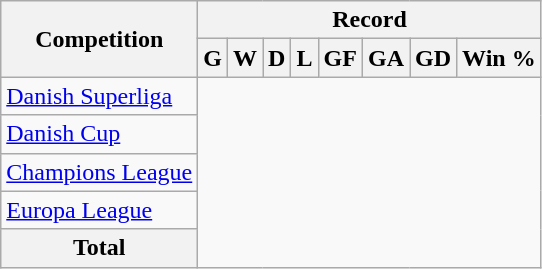<table class="wikitable" style="text-align: center">
<tr>
<th rowspan="2">Competition</th>
<th colspan="9">Record</th>
</tr>
<tr>
<th>G</th>
<th>W</th>
<th>D</th>
<th>L</th>
<th>GF</th>
<th>GA</th>
<th>GD</th>
<th>Win %</th>
</tr>
<tr>
<td style="text-align: left"><a href='#'>Danish Superliga</a><br></td>
</tr>
<tr>
<td style="text-align: left"><a href='#'>Danish Cup</a><br></td>
</tr>
<tr>
<td style="text-align: left"><a href='#'>Champions League</a><br></td>
</tr>
<tr>
<td style="text-align: left"><a href='#'>Europa League</a><br></td>
</tr>
<tr>
<th>Total<br></th>
</tr>
</table>
